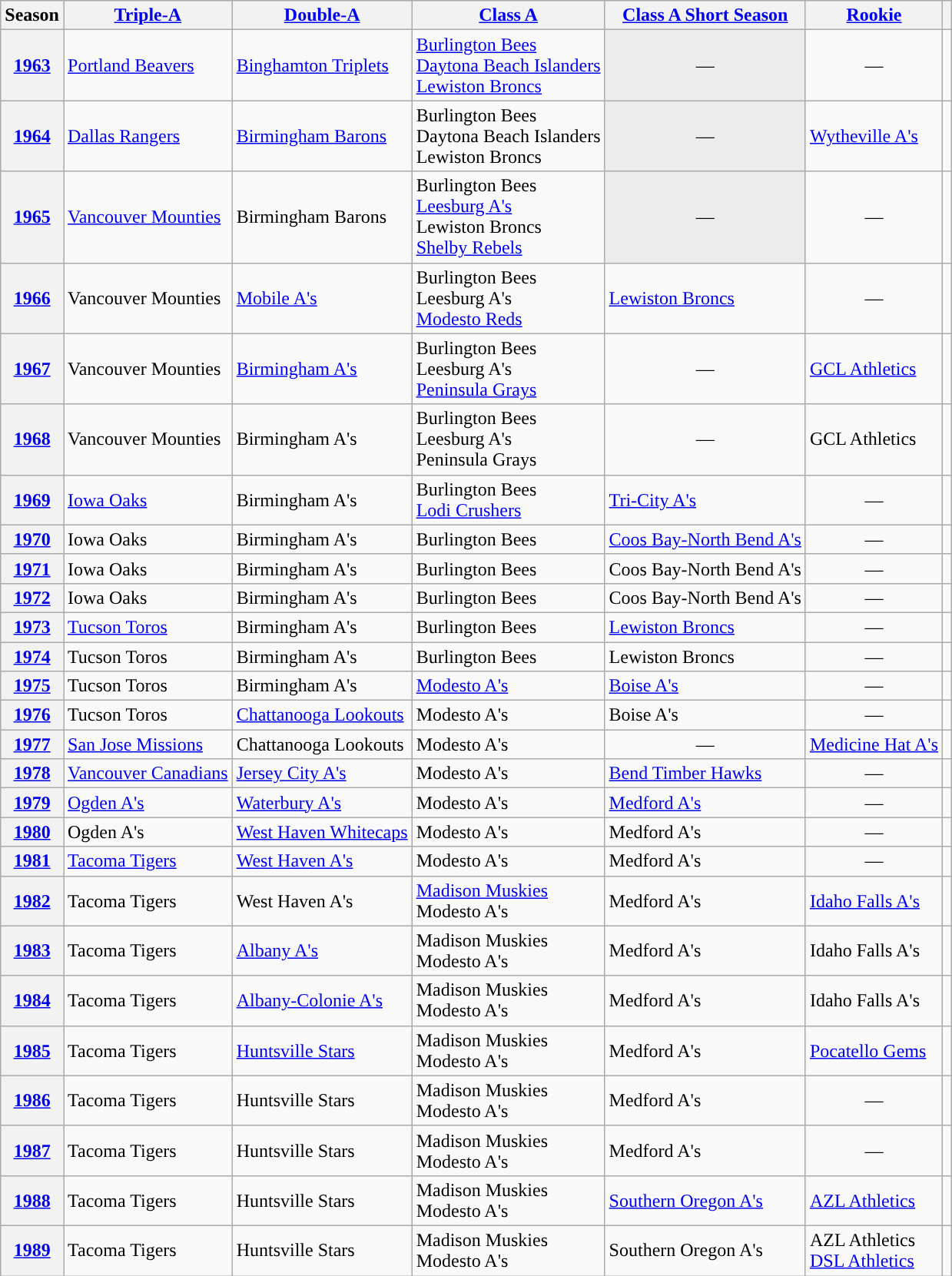<table class="wikitable plainrowheaders">
<tr>
<th scope="col">Season</th>
<th scope="col"><a href='#'><span>Triple-A</span></a></th>
<th scope="col"><a href='#'><span>Double-A</span></a></th>
<th scope="col"><a href='#'><span>Class A</span></a></th>
<th scope="col"><a href='#'><span>Class A Short Season</span></a></th>
<th scope="col"><a href='#'><span>Rookie</span></a></th>
<th scope="col"></th>
</tr>
<tr>
<th scope="row" style="text-align:center"><a href='#'>1963</a></th>
<td><a href='#'>Portland Beavers</a></td>
<td><a href='#'>Binghamton Triplets</a></td>
<td><a href='#'>Burlington Bees</a><br><a href='#'>Daytona Beach Islanders</a><br><a href='#'>Lewiston Broncs</a></td>
<td style="background:#ececec" align="center">—</td>
<td align="center">—</td>
<td align="center"></td>
</tr>
<tr>
<th scope="row" style="text-align:center"><a href='#'>1964</a></th>
<td><a href='#'>Dallas Rangers</a></td>
<td><a href='#'>Birmingham Barons</a></td>
<td>Burlington Bees<br>Daytona Beach Islanders<br>Lewiston Broncs</td>
<td style="background:#ececec" align="center">—</td>
<td><a href='#'>Wytheville A's</a></td>
<td align="center"></td>
</tr>
<tr>
<th scope="row" style="text-align:center"><a href='#'>1965</a></th>
<td><a href='#'>Vancouver Mounties</a></td>
<td>Birmingham Barons</td>
<td>Burlington Bees<br><a href='#'>Leesburg A's</a><br>Lewiston Broncs<br><a href='#'>Shelby Rebels</a></td>
<td style="background:#ececec" align="center">—</td>
<td align="center">—</td>
<td align="center"></td>
</tr>
<tr>
<th scope="row" style="text-align:center"><a href='#'>1966</a></th>
<td>Vancouver Mounties</td>
<td><a href='#'>Mobile A's</a></td>
<td>Burlington Bees<br>Leesburg A's<br><a href='#'>Modesto Reds</a></td>
<td><a href='#'>Lewiston Broncs</a></td>
<td align="center">—</td>
<td align="center"></td>
</tr>
<tr>
<th scope="row" style="text-align:center"><a href='#'>1967</a></th>
<td>Vancouver Mounties</td>
<td><a href='#'>Birmingham A's</a></td>
<td>Burlington Bees<br>Leesburg A's<br><a href='#'>Peninsula Grays</a></td>
<td align="center">—</td>
<td><a href='#'>GCL Athletics</a></td>
<td align="center"></td>
</tr>
<tr>
<th scope="row" style="text-align:center"><a href='#'>1968</a></th>
<td>Vancouver Mounties</td>
<td>Birmingham A's</td>
<td>Burlington Bees<br>Leesburg A's<br>Peninsula Grays</td>
<td align="center">—</td>
<td>GCL Athletics</td>
<td align="center"></td>
</tr>
<tr>
<th scope="row" style="text-align:center"><a href='#'>1969</a></th>
<td><a href='#'>Iowa Oaks</a></td>
<td>Birmingham A's</td>
<td>Burlington Bees<br><a href='#'>Lodi Crushers</a></td>
<td><a href='#'>Tri-City A's</a></td>
<td align="center">—</td>
<td align="center"></td>
</tr>
<tr>
<th scope="row" style="text-align:center"><a href='#'>1970</a></th>
<td>Iowa Oaks</td>
<td>Birmingham A's</td>
<td>Burlington Bees</td>
<td><a href='#'>Coos Bay-North Bend A's</a></td>
<td align="center">—</td>
<td align="center"></td>
</tr>
<tr>
<th scope="row" style="text-align:center"><a href='#'>1971</a></th>
<td>Iowa Oaks</td>
<td>Birmingham A's</td>
<td>Burlington Bees</td>
<td>Coos Bay-North Bend A's</td>
<td align="center">—</td>
<td align="center"></td>
</tr>
<tr>
<th scope="row" style="text-align:center"><a href='#'>1972</a></th>
<td>Iowa Oaks</td>
<td>Birmingham A's</td>
<td>Burlington Bees</td>
<td>Coos Bay-North Bend A's</td>
<td align="center">—</td>
<td align="center"></td>
</tr>
<tr>
<th scope="row" style="text-align:center"><a href='#'>1973</a></th>
<td><a href='#'>Tucson Toros</a></td>
<td>Birmingham A's</td>
<td>Burlington Bees</td>
<td><a href='#'>Lewiston Broncs</a></td>
<td align="center">—</td>
<td align="center"></td>
</tr>
<tr>
<th scope="row" style="text-align:center"><a href='#'>1974</a></th>
<td>Tucson Toros</td>
<td>Birmingham A's</td>
<td>Burlington Bees</td>
<td>Lewiston Broncs</td>
<td align="center">—</td>
<td align="center"></td>
</tr>
<tr>
<th scope="row" style="text-align:center"><a href='#'>1975</a></th>
<td>Tucson Toros</td>
<td>Birmingham A's</td>
<td><a href='#'>Modesto A's</a></td>
<td><a href='#'>Boise A's</a></td>
<td align="center">—</td>
<td align="center"></td>
</tr>
<tr>
<th scope="row" style="text-align:center"><a href='#'>1976</a></th>
<td>Tucson Toros</td>
<td><a href='#'>Chattanooga Lookouts</a></td>
<td>Modesto A's</td>
<td>Boise A's</td>
<td align="center">—</td>
<td align="center"></td>
</tr>
<tr>
<th scope="row" style="text-align:center"><a href='#'>1977</a></th>
<td><a href='#'>San Jose Missions</a></td>
<td>Chattanooga Lookouts</td>
<td>Modesto A's</td>
<td align="center">—</td>
<td><a href='#'>Medicine Hat A's</a></td>
<td align="center"></td>
</tr>
<tr>
<th scope="row" style="text-align:center"><a href='#'>1978</a></th>
<td><a href='#'>Vancouver Canadians</a></td>
<td><a href='#'>Jersey City A's</a></td>
<td>Modesto A's</td>
<td><a href='#'>Bend Timber Hawks</a></td>
<td align="center">—</td>
<td align="center"></td>
</tr>
<tr>
<th scope="row" style="text-align:center"><a href='#'>1979</a></th>
<td><a href='#'>Ogden A's</a></td>
<td><a href='#'>Waterbury A's</a></td>
<td>Modesto A's</td>
<td><a href='#'>Medford A's</a></td>
<td align="center">—</td>
<td align="center"></td>
</tr>
<tr>
<th scope="row" style="text-align:center"><a href='#'>1980</a></th>
<td>Ogden A's</td>
<td><a href='#'>West Haven Whitecaps</a></td>
<td>Modesto A's</td>
<td>Medford A's</td>
<td align="center">—</td>
<td align="center"></td>
</tr>
<tr>
<th scope="row" style="text-align:center"><a href='#'>1981</a></th>
<td><a href='#'>Tacoma Tigers</a></td>
<td><a href='#'>West Haven A's</a></td>
<td>Modesto A's</td>
<td>Medford A's</td>
<td align="center">—</td>
<td align="center"></td>
</tr>
<tr>
<th scope="row" style="text-align:center"><a href='#'>1982</a></th>
<td>Tacoma Tigers</td>
<td>West Haven A's</td>
<td><a href='#'>Madison Muskies</a><br>Modesto A's</td>
<td>Medford A's</td>
<td><a href='#'>Idaho Falls A's</a></td>
<td align="center"></td>
</tr>
<tr>
<th scope="row" style="text-align:center"><a href='#'>1983</a></th>
<td>Tacoma Tigers</td>
<td><a href='#'>Albany A's</a></td>
<td>Madison Muskies<br>Modesto A's</td>
<td>Medford A's</td>
<td>Idaho Falls A's</td>
<td align="center"></td>
</tr>
<tr>
<th scope="row" style="text-align:center"><a href='#'>1984</a></th>
<td>Tacoma Tigers</td>
<td><a href='#'>Albany-Colonie A's</a></td>
<td>Madison Muskies<br>Modesto A's</td>
<td>Medford A's</td>
<td>Idaho Falls A's</td>
<td align="center"></td>
</tr>
<tr>
<th scope="row" style="text-align:center"><a href='#'>1985</a></th>
<td>Tacoma Tigers</td>
<td><a href='#'>Huntsville Stars</a></td>
<td>Madison Muskies<br>Modesto A's</td>
<td>Medford A's</td>
<td><a href='#'>Pocatello Gems</a></td>
<td align="center"></td>
</tr>
<tr>
<th scope="row" style="text-align:center"><a href='#'>1986</a></th>
<td>Tacoma Tigers</td>
<td>Huntsville Stars</td>
<td>Madison Muskies<br>Modesto A's</td>
<td>Medford A's</td>
<td align="center">—</td>
<td align="center"></td>
</tr>
<tr>
<th scope="row" style="text-align:center"><a href='#'>1987</a></th>
<td>Tacoma Tigers</td>
<td>Huntsville Stars</td>
<td>Madison Muskies<br>Modesto A's</td>
<td>Medford A's</td>
<td align="center">—</td>
<td align="center"></td>
</tr>
<tr>
<th scope="row" style="text-align:center"><a href='#'>1988</a></th>
<td>Tacoma Tigers</td>
<td>Huntsville Stars</td>
<td>Madison Muskies<br>Modesto A's</td>
<td><a href='#'>Southern Oregon A's</a></td>
<td><a href='#'>AZL Athletics</a></td>
<td align="center"></td>
</tr>
<tr>
<th scope="row" style="text-align:center"><a href='#'>1989</a></th>
<td>Tacoma Tigers</td>
<td>Huntsville Stars</td>
<td>Madison Muskies<br>Modesto A's</td>
<td>Southern Oregon A's</td>
<td>AZL Athletics<br><a href='#'>DSL Athletics</a></td>
<td align="center"></td>
</tr>
</table>
